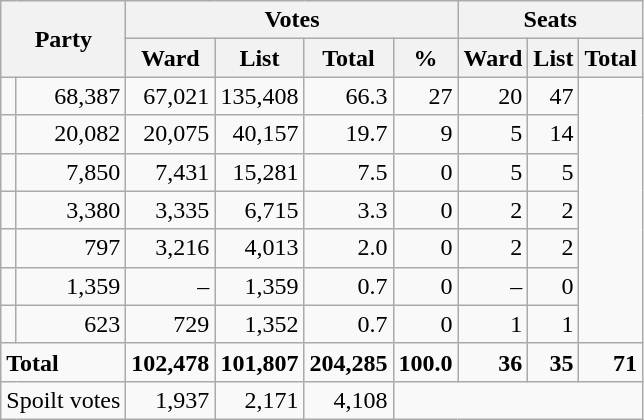<table class=wikitable style="text-align:right">
<tr>
<th rowspan="2" colspan="2">Party</th>
<th colspan="4" align="center">Votes</th>
<th colspan="3" align="center">Seats</th>
</tr>
<tr>
<th>Ward</th>
<th>List</th>
<th>Total</th>
<th>%</th>
<th>Ward</th>
<th>List</th>
<th>Total</th>
</tr>
<tr>
<td></td>
<td>68,387</td>
<td>67,021</td>
<td>135,408</td>
<td>66.3</td>
<td>27</td>
<td>20</td>
<td>47</td>
</tr>
<tr>
<td></td>
<td>20,082</td>
<td>20,075</td>
<td>40,157</td>
<td>19.7</td>
<td>9</td>
<td>5</td>
<td>14</td>
</tr>
<tr>
<td></td>
<td>7,850</td>
<td>7,431</td>
<td>15,281</td>
<td>7.5</td>
<td>0</td>
<td>5</td>
<td>5</td>
</tr>
<tr>
<td></td>
<td>3,380</td>
<td>3,335</td>
<td>6,715</td>
<td>3.3</td>
<td>0</td>
<td>2</td>
<td>2</td>
</tr>
<tr>
<td></td>
<td>797</td>
<td>3,216</td>
<td>4,013</td>
<td>2.0</td>
<td>0</td>
<td>2</td>
<td>2</td>
</tr>
<tr>
<td></td>
<td>1,359</td>
<td>–</td>
<td>1,359</td>
<td>0.7</td>
<td>0</td>
<td>–</td>
<td>0</td>
</tr>
<tr>
<td></td>
<td>623</td>
<td>729</td>
<td>1,352</td>
<td>0.7</td>
<td>0</td>
<td>1</td>
<td>1</td>
</tr>
<tr>
<td colspan="2" style="text-align:left"><strong>Total</strong></td>
<td><strong>102,478</strong></td>
<td><strong>101,807</strong></td>
<td><strong>204,285</strong></td>
<td><strong>100.0</strong></td>
<td><strong>36</strong></td>
<td><strong>35</strong></td>
<td><strong>71</strong></td>
</tr>
<tr>
<td colspan="2" style="text-align:left">Spoilt votes</td>
<td>1,937</td>
<td>2,171</td>
<td>4,108</td>
</tr>
</table>
